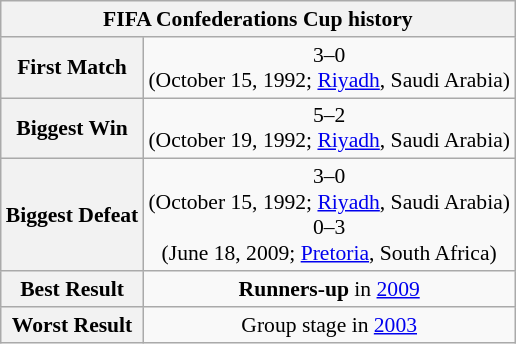<table class="wikitable collapsible collapsed" style="text-align: center;font-size:90%;">
<tr>
<th colspan=2>FIFA Confederations Cup history</th>
</tr>
<tr>
<th>First Match</th>
<td> 3–0 <br> (October 15, 1992; <a href='#'>Riyadh</a>, Saudi Arabia)</td>
</tr>
<tr>
<th>Biggest Win</th>
<td> 5–2 <br> (October 19, 1992; <a href='#'>Riyadh</a>, Saudi Arabia)</td>
</tr>
<tr>
<th>Biggest Defeat</th>
<td> 3–0 <br> (October 15, 1992; <a href='#'>Riyadh</a>, Saudi Arabia)<br> 0–3 <br> (June 18, 2009; <a href='#'>Pretoria</a>, South Africa)</td>
</tr>
<tr>
<th>Best Result</th>
<td><strong>Runners-up</strong> in <a href='#'>2009</a></td>
</tr>
<tr>
<th>Worst Result</th>
<td>Group stage in <a href='#'>2003</a></td>
</tr>
</table>
